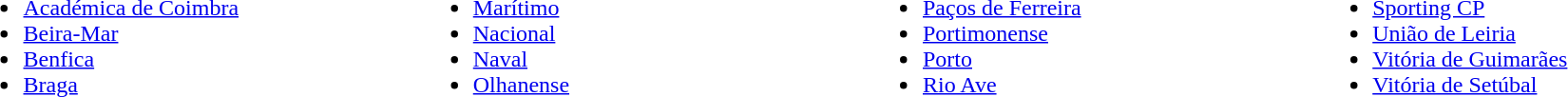<table width=100%>
<tr>
<td width=25% valign="top"><br><ul><li><a href='#'>Académica de Coimbra</a></li><li><a href='#'>Beira-Mar</a></li><li><a href='#'>Benfica</a></li><li><a href='#'>Braga</a></li></ul></td>
<td width=25% valign="top"><br><ul><li><a href='#'>Marítimo</a></li><li><a href='#'>Nacional</a></li><li><a href='#'>Naval</a></li><li><a href='#'>Olhanense</a></li></ul></td>
<td width=25% valign="top"><br><ul><li><a href='#'>Paços de Ferreira</a></li><li><a href='#'>Portimonense</a></li><li><a href='#'>Porto</a></li><li><a href='#'>Rio Ave</a></li></ul></td>
<td width=25% valign="top"><br><ul><li><a href='#'>Sporting CP</a></li><li><a href='#'>União de Leiria</a></li><li><a href='#'>Vitória de Guimarães</a></li><li><a href='#'>Vitória de Setúbal</a></li></ul></td>
</tr>
</table>
